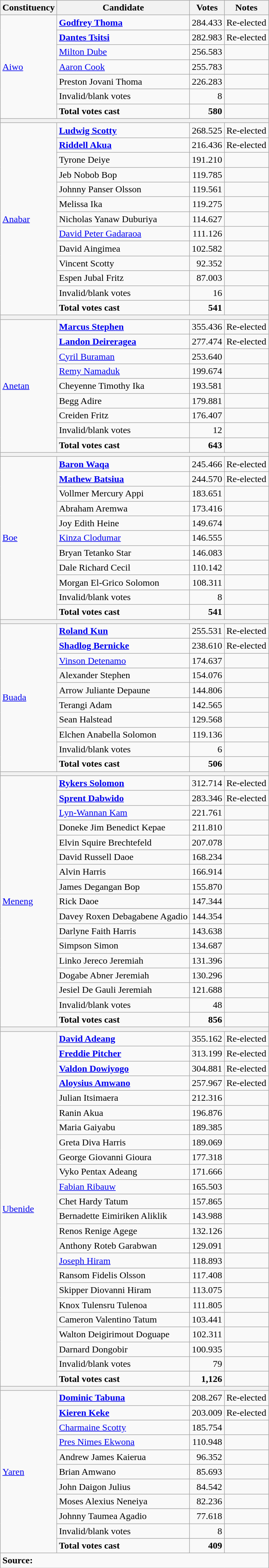<table class=wikitable style=text-align:left>
<tr>
<th>Constituency</th>
<th>Candidate</th>
<th>Votes</th>
<th>Notes</th>
</tr>
<tr>
<td rowspan=7><a href='#'>Aiwo</a></td>
<td><strong><a href='#'>Godfrey Thoma</a></strong></td>
<td align=right>284.433</td>
<td>Re-elected</td>
</tr>
<tr>
<td><strong><a href='#'>Dantes Tsitsi</a></strong></td>
<td align=right>282.983</td>
<td>Re-elected</td>
</tr>
<tr>
<td><a href='#'>Milton Dube</a></td>
<td align=right>256.583</td>
<td></td>
</tr>
<tr>
<td><a href='#'>Aaron Cook</a></td>
<td align=right>255.783</td>
<td></td>
</tr>
<tr>
<td>Preston Jovani Thoma</td>
<td align=right>226.283</td>
<td></td>
</tr>
<tr>
<td>Invalid/blank votes</td>
<td align=right>8</td>
<td></td>
</tr>
<tr>
<td><strong>Total votes cast</strong></td>
<td align=right><strong>580</strong></td>
<td></td>
</tr>
<tr>
<th colspan=4></th>
</tr>
<tr>
<td rowspan=13><a href='#'>Anabar</a></td>
<td><strong><a href='#'>Ludwig Scotty</a></strong></td>
<td align=right>268.525</td>
<td>Re-elected</td>
</tr>
<tr>
<td><strong><a href='#'>Riddell Akua</a></strong></td>
<td align=right>216.436</td>
<td>Re-elected</td>
</tr>
<tr>
<td>Tyrone Deiye</td>
<td align=right>191.210</td>
<td></td>
</tr>
<tr>
<td>Jeb Nobob Bop</td>
<td align=right>119.785</td>
<td></td>
</tr>
<tr>
<td>Johnny Panser Olsson</td>
<td align=right>119.561</td>
<td></td>
</tr>
<tr>
<td>Melissa Ika</td>
<td align=right>119.275</td>
<td></td>
</tr>
<tr>
<td>Nicholas Yanaw Duburiya</td>
<td align=right>114.627</td>
<td></td>
</tr>
<tr>
<td><a href='#'>David Peter Gadaraoa</a></td>
<td align=right>111.126</td>
<td></td>
</tr>
<tr>
<td>David Aingimea</td>
<td align=right>102.582</td>
<td></td>
</tr>
<tr>
<td>Vincent Scotty</td>
<td align=right>92.352</td>
<td></td>
</tr>
<tr>
<td>Espen Jubal Fritz</td>
<td align=right>87.003</td>
<td></td>
</tr>
<tr>
<td>Invalid/blank votes</td>
<td align=right>16</td>
<td></td>
</tr>
<tr>
<td><strong>Total votes cast</strong></td>
<td align=right><strong>541</strong></td>
<td></td>
</tr>
<tr>
<th colspan=4></th>
</tr>
<tr>
<td rowspan=9><a href='#'>Anetan</a></td>
<td><strong><a href='#'>Marcus Stephen</a></strong></td>
<td align=right>355.436</td>
<td>Re-elected</td>
</tr>
<tr>
<td><strong><a href='#'>Landon Deireragea</a></strong></td>
<td align=right>277.474</td>
<td>Re-elected</td>
</tr>
<tr>
<td><a href='#'>Cyril Buraman</a></td>
<td align=right>253.640</td>
<td></td>
</tr>
<tr>
<td><a href='#'>Remy Namaduk</a></td>
<td align=right>199.674</td>
<td></td>
</tr>
<tr>
<td>Cheyenne Timothy Ika</td>
<td align=right>193.581</td>
<td></td>
</tr>
<tr>
<td>Begg Adire</td>
<td align=right>179.881</td>
<td></td>
</tr>
<tr>
<td>Creiden Fritz</td>
<td align=right>176.407</td>
<td></td>
</tr>
<tr>
<td>Invalid/blank votes</td>
<td align=right>12</td>
<td></td>
</tr>
<tr>
<td><strong>Total votes cast</strong></td>
<td align=right><strong>643</strong></td>
<td></td>
</tr>
<tr>
<th colspan=4></th>
</tr>
<tr>
<td rowspan=11><a href='#'>Boe</a></td>
<td><strong><a href='#'>Baron Waqa</a></strong></td>
<td align=right>245.466</td>
<td>Re-elected</td>
</tr>
<tr>
<td><strong><a href='#'>Mathew Batsiua</a></strong></td>
<td align=right>244.570</td>
<td>Re-elected</td>
</tr>
<tr>
<td>Vollmer Mercury Appi</td>
<td align=right>183.651</td>
<td></td>
</tr>
<tr>
<td>Abraham Aremwa</td>
<td align=right>173.416</td>
<td></td>
</tr>
<tr>
<td>Joy Edith Heine</td>
<td align=right>149.674</td>
<td></td>
</tr>
<tr>
<td><a href='#'>Kinza Clodumar</a></td>
<td align=right>146.555</td>
<td></td>
</tr>
<tr>
<td>Bryan Tetanko Star</td>
<td align=right>146.083</td>
<td></td>
</tr>
<tr>
<td>Dale Richard Cecil</td>
<td align=right>110.142</td>
<td></td>
</tr>
<tr>
<td>Morgan El-Grico Solomon</td>
<td align=right>108.311</td>
<td></td>
</tr>
<tr>
<td>Invalid/blank votes</td>
<td align=right>8</td>
<td></td>
</tr>
<tr>
<td><strong>Total votes cast</strong></td>
<td align=right><strong>541</strong></td>
<td></td>
</tr>
<tr>
<th colspan=4></th>
</tr>
<tr>
<td rowspan=10><a href='#'>Buada</a></td>
<td><strong><a href='#'>Roland Kun</a></strong></td>
<td align=right>255.531</td>
<td>Re-elected</td>
</tr>
<tr>
<td><strong><a href='#'>Shadlog Bernicke</a></strong></td>
<td align=right>238.610</td>
<td>Re-elected</td>
</tr>
<tr>
<td><a href='#'>Vinson Detenamo</a></td>
<td align=right>174.637</td>
<td></td>
</tr>
<tr>
<td>Alexander Stephen</td>
<td align=right>154.076</td>
<td></td>
</tr>
<tr>
<td>Arrow Juliante Depaune</td>
<td align=right>144.806</td>
<td></td>
</tr>
<tr>
<td>Terangi Adam</td>
<td align=right>142.565</td>
<td></td>
</tr>
<tr>
<td>Sean Halstead</td>
<td align=right>129.568</td>
<td></td>
</tr>
<tr>
<td>Elchen Anabella Solomon</td>
<td align=right>119.136</td>
<td></td>
</tr>
<tr>
<td>Invalid/blank votes</td>
<td align=right>6</td>
<td></td>
</tr>
<tr>
<td><strong>Total votes cast</strong></td>
<td align=right><strong>506</strong></td>
<td></td>
</tr>
<tr>
<th colspan=4></th>
</tr>
<tr>
<td rowspan=17><a href='#'>Meneng</a></td>
<td><strong><a href='#'>Rykers Solomon</a></strong></td>
<td align=right>312.714</td>
<td>Re-elected</td>
</tr>
<tr>
<td><strong><a href='#'>Sprent Dabwido</a></strong></td>
<td align=right>283.346</td>
<td>Re-elected</td>
</tr>
<tr>
<td><a href='#'>Lyn-Wannan Kam</a></td>
<td align=right>221.761</td>
<td></td>
</tr>
<tr>
<td>Doneke Jim Benedict Kepae</td>
<td align=right>211.810</td>
<td></td>
</tr>
<tr>
<td>Elvin Squire Brechtefeld</td>
<td align=right>207.078</td>
<td></td>
</tr>
<tr>
<td>David Russell Daoe</td>
<td align=right>168.234</td>
<td></td>
</tr>
<tr>
<td>Alvin Harris</td>
<td align=right>166.914</td>
<td></td>
</tr>
<tr>
<td>James Degangan Bop</td>
<td align=right>155.870</td>
<td></td>
</tr>
<tr>
<td>Rick Daoe</td>
<td align=right>147.344</td>
<td></td>
</tr>
<tr>
<td>Davey Roxen Debagabene Agadio</td>
<td align=right>144.354</td>
<td></td>
</tr>
<tr>
<td>Darlyne Faith Harris</td>
<td align=right>143.638</td>
<td></td>
</tr>
<tr>
<td>Simpson Simon</td>
<td align=right>134.687</td>
<td></td>
</tr>
<tr>
<td>Linko Jereco Jeremiah</td>
<td align=right>131.396</td>
<td></td>
</tr>
<tr>
<td>Dogabe Abner Jeremiah</td>
<td align=right>130.296</td>
<td></td>
</tr>
<tr>
<td>Jesiel De Gauli Jeremiah</td>
<td align=right>121.688</td>
<td></td>
</tr>
<tr>
<td>Invalid/blank votes</td>
<td align=right>48</td>
<td></td>
</tr>
<tr>
<td><strong>Total votes cast</strong></td>
<td align=right><strong>856</strong></td>
<td></td>
</tr>
<tr>
<th colspan=4></th>
</tr>
<tr>
<td rowspan=24><a href='#'>Ubenide</a></td>
<td><strong><a href='#'>David Adeang</a></strong></td>
<td align=right>355.162</td>
<td>Re-elected</td>
</tr>
<tr>
<td><strong><a href='#'>Freddie Pitcher</a></strong></td>
<td align=right>313.199</td>
<td>Re-elected</td>
</tr>
<tr>
<td><strong><a href='#'>Valdon Dowiyogo</a></strong></td>
<td align=right>304.881</td>
<td>Re-elected</td>
</tr>
<tr>
<td><strong><a href='#'>Aloysius Amwano</a></strong></td>
<td align=right>257.967</td>
<td>Re-elected</td>
</tr>
<tr>
<td>Julian Itsimaera</td>
<td align=right>212.316</td>
<td></td>
</tr>
<tr>
<td>Ranin Akua</td>
<td align=right>196.876</td>
<td></td>
</tr>
<tr>
<td>Maria Gaiyabu</td>
<td align=right>189.385</td>
<td></td>
</tr>
<tr>
<td>Greta Diva Harris</td>
<td align=right>189.069</td>
<td></td>
</tr>
<tr>
<td>George Giovanni Gioura</td>
<td align=right>177.318</td>
<td></td>
</tr>
<tr>
<td>Vyko Pentax Adeang</td>
<td align=right>171.666</td>
<td></td>
</tr>
<tr>
<td><a href='#'>Fabian Ribauw</a></td>
<td align=right>165.503</td>
<td></td>
</tr>
<tr>
<td>Chet Hardy Tatum</td>
<td align=right>157.865</td>
<td></td>
</tr>
<tr>
<td>Bernadette Eimiriken Aliklik</td>
<td align=right>143.988</td>
<td></td>
</tr>
<tr>
<td>Renos Renige Agege</td>
<td align=right>132.126</td>
<td></td>
</tr>
<tr>
<td>Anthony Roteb Garabwan</td>
<td align=right>129.091</td>
<td></td>
</tr>
<tr>
<td><a href='#'>Joseph Hiram</a></td>
<td align=right>118.893</td>
<td></td>
</tr>
<tr>
<td>Ransom Fidelis Olsson</td>
<td align=right>117.408</td>
<td></td>
</tr>
<tr>
<td>Skipper Diovanni Hiram</td>
<td align=right>113.075</td>
<td></td>
</tr>
<tr>
<td>Knox Tulensru Tulenoa</td>
<td align=right>111.805</td>
<td></td>
</tr>
<tr>
<td>Cameron Valentino Tatum</td>
<td align=right>103.441</td>
<td></td>
</tr>
<tr>
<td>Walton Deigirimout Doguape</td>
<td align=right>102.311</td>
<td></td>
</tr>
<tr>
<td>Darnard Dongobir</td>
<td align=right>100.935</td>
<td></td>
</tr>
<tr>
<td>Invalid/blank votes</td>
<td align=right>79</td>
<td></td>
</tr>
<tr>
<td><strong>Total votes cast</strong></td>
<td align=right><strong>1,126</strong></td>
<td></td>
</tr>
<tr>
<th colspan=4></th>
</tr>
<tr>
<td rowspan=11><a href='#'>Yaren</a></td>
<td><strong><a href='#'>Dominic Tabuna</a></strong></td>
<td align=right>208.267</td>
<td>Re-elected</td>
</tr>
<tr>
<td><strong><a href='#'>Kieren Keke</a></strong></td>
<td align=right>203.009</td>
<td>Re-elected</td>
</tr>
<tr>
<td><a href='#'>Charmaine Scotty</a></td>
<td align=right>185.754</td>
<td></td>
</tr>
<tr>
<td><a href='#'>Pres Nimes Ekwona</a></td>
<td align=right>110.948</td>
<td></td>
</tr>
<tr>
<td>Andrew James Kaierua</td>
<td align=right>96.352</td>
<td></td>
</tr>
<tr>
<td>Brian Amwano</td>
<td align=right>85.693</td>
<td></td>
</tr>
<tr>
<td>John Daigon Julius</td>
<td align=right>84.542</td>
<td></td>
</tr>
<tr>
<td>Moses Alexius Neneiya</td>
<td align=right>82.236</td>
<td></td>
</tr>
<tr>
<td>Johnny Taumea Agadio</td>
<td align=right>77.618</td>
<td></td>
</tr>
<tr>
<td>Invalid/blank votes</td>
<td align=right>8</td>
<td></td>
</tr>
<tr>
<td><strong>Total votes cast</strong></td>
<td align=right><strong>409</strong></td>
<td></td>
</tr>
<tr>
<td align=left colspan=4><strong>Source:</strong> </td>
</tr>
</table>
